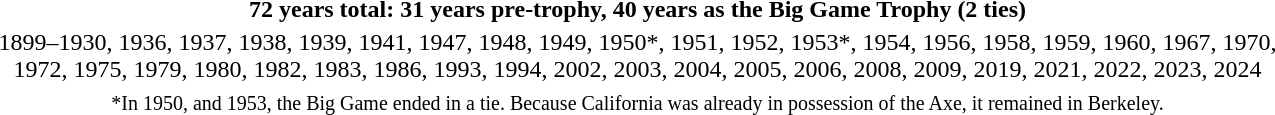<table id="toc" style="text-align: center">
<tr>
<th>72 years total: 31 years pre-trophy, 40 years as the Big Game Trophy (2 ties)</th>
</tr>
<tr>
<td valign="top">1899–1930, 1936, 1937, 1938, 1939, 1941, 1947, 1948, 1949, 1950*, 1951, 1952, 1953*, 1954, 1956, 1958, 1959, 1960, 1967, 1970,<br>1972, 1975, 1979, 1980, 1982, 1983, 1986, 1993, 1994, 2002, 2003, 2004, 2005, 2006, 2008, 2009, 2019, 2021, 2022, 2023, 2024</td>
</tr>
<tr>
<td colspan="2"><small>*In 1950, and 1953, the Big Game ended in a tie. Because California was already in possession of the Axe, it remained in Berkeley.</small></td>
</tr>
</table>
